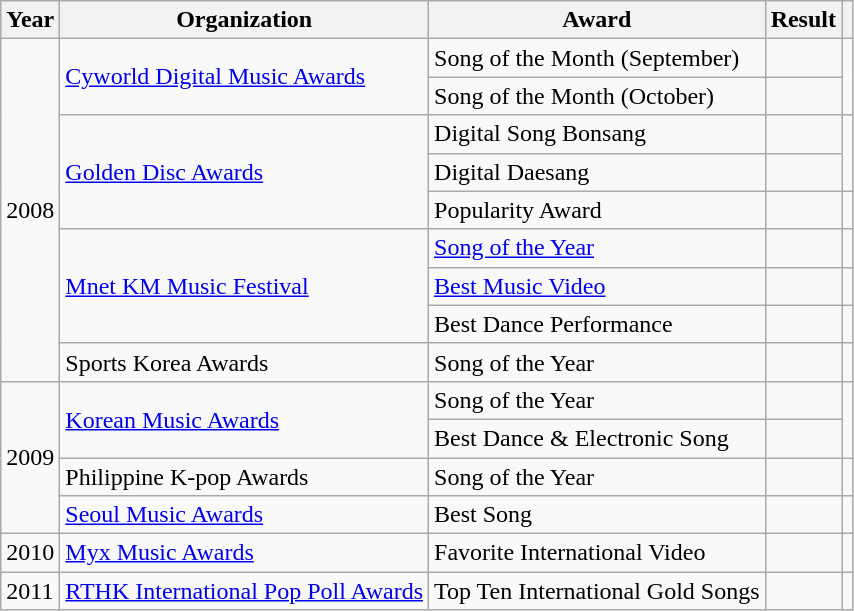<table class="wikitable plainrowheaders sortable">
<tr>
<th scope="col">Year</th>
<th scope="col">Organization</th>
<th scope="col">Award</th>
<th scope="col">Result</th>
<th class="unsortable"></th>
</tr>
<tr>
<td rowspan="9">2008</td>
<td rowspan="2"><a href='#'>Cyworld Digital Music Awards</a></td>
<td>Song of the Month (September)</td>
<td></td>
<td rowspan="2" align="center"></td>
</tr>
<tr>
<td>Song of the Month (October)</td>
<td></td>
</tr>
<tr>
<td rowspan="3"><a href='#'>Golden Disc Awards</a></td>
<td>Digital Song Bonsang</td>
<td></td>
<td rowspan="2" align="center"></td>
</tr>
<tr>
<td>Digital Daesang</td>
<td></td>
</tr>
<tr>
<td>Popularity Award</td>
<td></td>
<td></td>
</tr>
<tr>
<td rowspan="3"><a href='#'>Mnet KM Music Festival</a></td>
<td><a href='#'>Song of the Year</a></td>
<td></td>
<td align="center"></td>
</tr>
<tr>
<td><a href='#'>Best Music Video</a></td>
<td></td>
<td align="center"></td>
</tr>
<tr>
<td>Best Dance Performance</td>
<td></td>
<td></td>
</tr>
<tr>
<td>Sports Korea Awards</td>
<td>Song of the Year</td>
<td></td>
<td align="center"></td>
</tr>
<tr>
<td rowspan="4">2009</td>
<td rowspan="2"><a href='#'>Korean Music Awards</a></td>
<td>Song of the Year</td>
<td></td>
<td rowspan="2" align="center"></td>
</tr>
<tr>
<td>Best Dance & Electronic Song</td>
<td></td>
</tr>
<tr>
<td>Philippine K-pop Awards</td>
<td>Song of the Year</td>
<td></td>
<td align="center"></td>
</tr>
<tr>
<td><a href='#'>Seoul Music Awards</a></td>
<td>Best Song</td>
<td></td>
<td align="center"></td>
</tr>
<tr>
<td>2010</td>
<td><a href='#'>Myx Music Awards</a></td>
<td>Favorite International Video</td>
<td></td>
<td></td>
</tr>
<tr>
<td>2011</td>
<td><a href='#'>RTHK International Pop Poll Awards</a></td>
<td>Top Ten International Gold Songs</td>
<td></td>
<td align="center"></td>
</tr>
</table>
